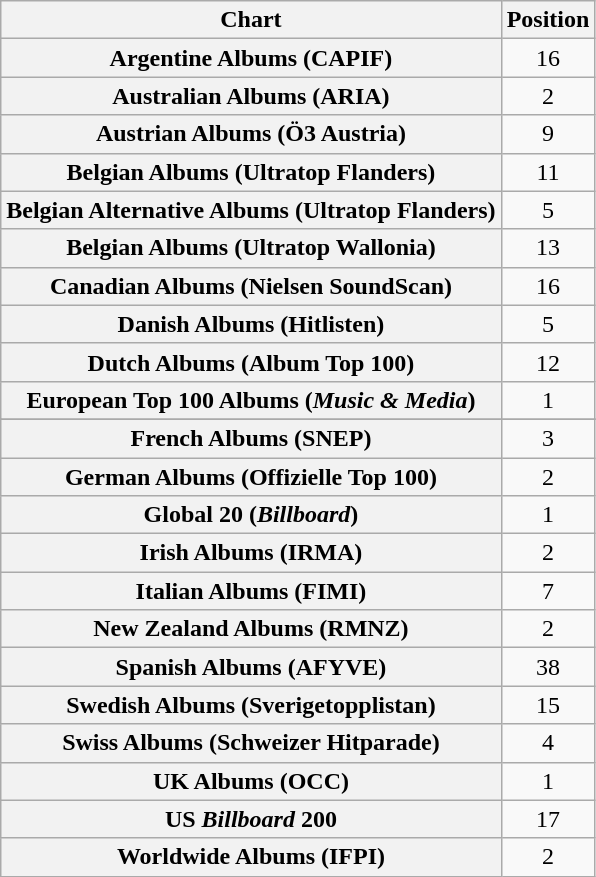<table class="wikitable sortable plainrowheaders" style="text-align:center">
<tr>
<th scope="col">Chart</th>
<th scope="col">Position</th>
</tr>
<tr>
<th scope="row">Argentine Albums (CAPIF)</th>
<td>16</td>
</tr>
<tr>
<th scope="row">Australian Albums (ARIA)</th>
<td>2</td>
</tr>
<tr>
<th scope="row">Austrian Albums (Ö3 Austria)</th>
<td>9</td>
</tr>
<tr>
<th scope="row">Belgian Albums (Ultratop Flanders)</th>
<td>11</td>
</tr>
<tr>
<th scope="row">Belgian Alternative Albums (Ultratop Flanders)</th>
<td>5</td>
</tr>
<tr>
<th scope="row">Belgian Albums (Ultratop Wallonia)</th>
<td>13</td>
</tr>
<tr>
<th scope="row">Canadian Albums (Nielsen SoundScan)</th>
<td>16</td>
</tr>
<tr>
<th scope="row">Danish Albums (Hitlisten)</th>
<td>5</td>
</tr>
<tr>
<th scope="row">Dutch Albums (Album Top 100)</th>
<td>12</td>
</tr>
<tr>
<th scope="row">European Top 100 Albums (<em>Music & Media</em>)</th>
<td>1</td>
</tr>
<tr>
</tr>
<tr>
<th scope="row">French Albums (SNEP)</th>
<td>3</td>
</tr>
<tr>
<th scope="row">German Albums (Offizielle Top 100)</th>
<td>2</td>
</tr>
<tr>
<th scope="row">Global 20 (<em>Billboard</em>)</th>
<td>1</td>
</tr>
<tr>
<th scope="row">Irish Albums (IRMA)</th>
<td>2</td>
</tr>
<tr>
<th scope="row">Italian Albums (FIMI)</th>
<td>7</td>
</tr>
<tr>
<th scope="row">New Zealand Albums (RMNZ)</th>
<td>2</td>
</tr>
<tr>
<th scope="row">Spanish Albums (AFYVE)</th>
<td>38</td>
</tr>
<tr>
<th scope="row">Swedish Albums (Sverigetopplistan)</th>
<td>15</td>
</tr>
<tr>
<th scope="row">Swiss Albums (Schweizer Hitparade)</th>
<td>4</td>
</tr>
<tr>
<th scope="row">UK Albums (OCC)</th>
<td>1</td>
</tr>
<tr>
<th scope="row">US <em>Billboard</em> 200</th>
<td>17</td>
</tr>
<tr>
<th scope="row">Worldwide Albums (IFPI)</th>
<td>2</td>
</tr>
</table>
